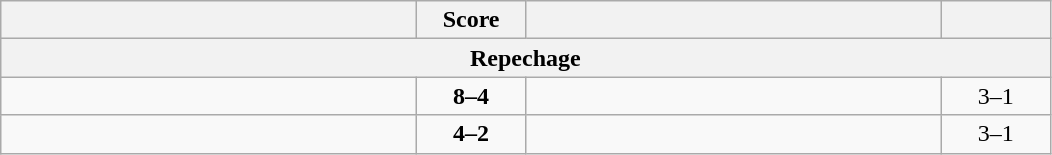<table class="wikitable" style="text-align: left; ">
<tr>
<th align="right" width="270"></th>
<th width="65">Score</th>
<th align="left" width="270"></th>
<th width="65"></th>
</tr>
<tr>
<th colspan=4>Repechage</th>
</tr>
<tr>
<td><strong></strong></td>
<td align="center"><strong>8–4</strong></td>
<td></td>
<td align=center>3–1 <strong></strong></td>
</tr>
<tr>
<td><strong></strong></td>
<td align="center"><strong>4–2</strong></td>
<td></td>
<td align=center>3–1 <strong></strong></td>
</tr>
</table>
